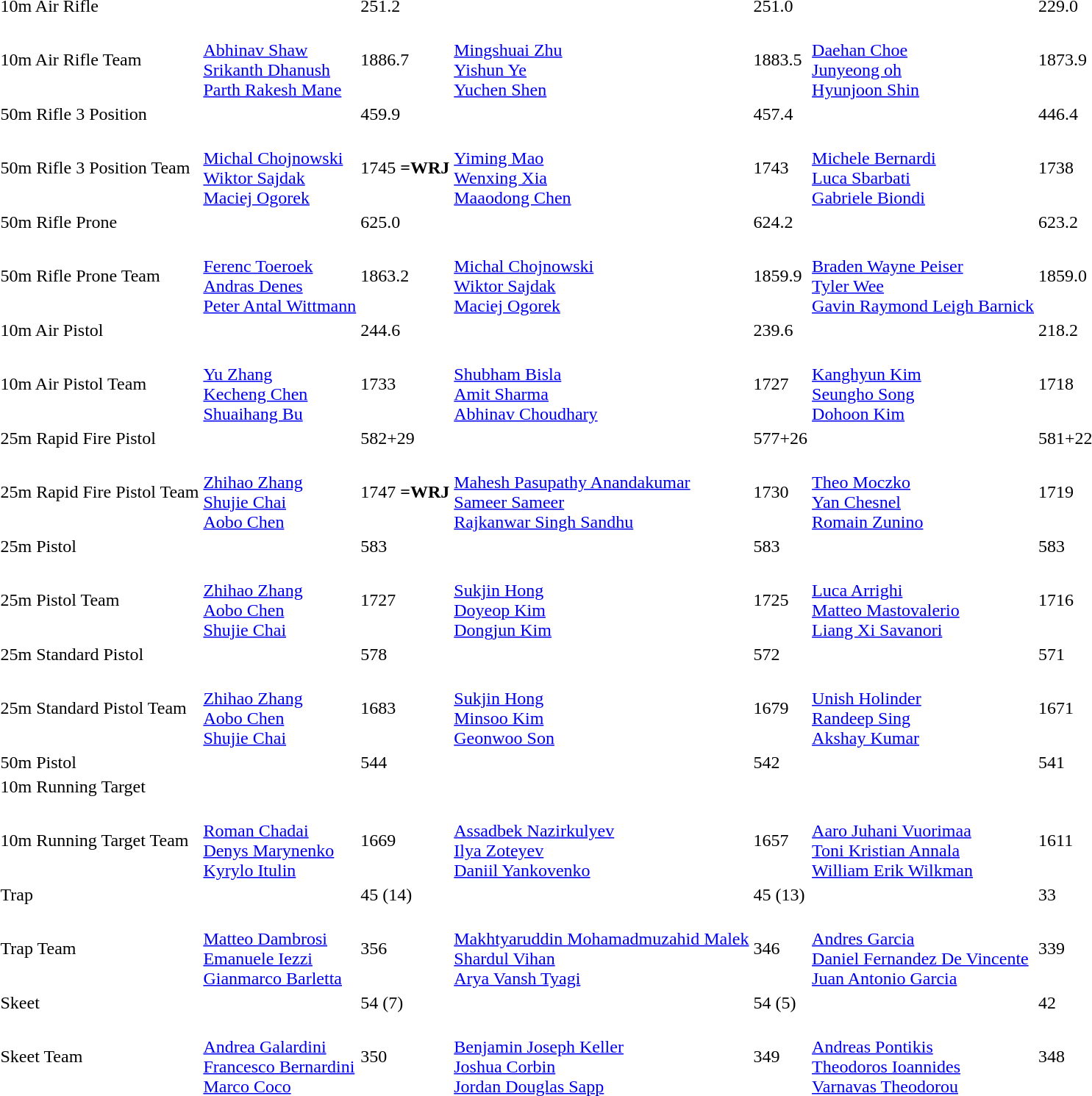<table>
<tr>
<td>10m Air Rifle</td>
<td></td>
<td>251.2</td>
<td></td>
<td>251.0</td>
<td></td>
<td>229.0</td>
</tr>
<tr>
<td>10m Air Rifle Team</td>
<td><br><a href='#'>Abhinav Shaw</a><br><a href='#'>Srikanth Dhanush</a><br><a href='#'>Parth Rakesh Mane</a></td>
<td>1886.7</td>
<td><br><a href='#'>Mingshuai Zhu</a><br><a href='#'>Yishun Ye</a><br><a href='#'>Yuchen Shen</a></td>
<td>1883.5</td>
<td><br><a href='#'>Daehan Choe</a><br><a href='#'>Junyeong oh</a><br><a href='#'>Hyunjoon Shin</a></td>
<td>1873.9</td>
</tr>
<tr>
<td>50m Rifle 3 Position</td>
<td></td>
<td>459.9</td>
<td></td>
<td>457.4</td>
<td></td>
<td>446.4</td>
</tr>
<tr>
<td>50m Rifle 3 Position Team</td>
<td><br><a href='#'>Michal Chojnowski</a><br><a href='#'>Wiktor Sajdak</a><br><a href='#'>Maciej Ogorek</a></td>
<td>1745 <strong>=WRJ</strong></td>
<td><br><a href='#'>Yiming Mao</a><br><a href='#'>Wenxing Xia</a><br><a href='#'>Maaodong Chen</a></td>
<td>1743</td>
<td><br><a href='#'>Michele Bernardi</a><br><a href='#'>Luca Sbarbati</a><br><a href='#'>Gabriele Biondi</a></td>
<td>1738</td>
</tr>
<tr>
<td>50m Rifle Prone</td>
<td></td>
<td>625.0</td>
<td></td>
<td>624.2</td>
<td></td>
<td>623.2</td>
</tr>
<tr>
<td>50m Rifle Prone Team</td>
<td><br><a href='#'>Ferenc Toeroek</a><br><a href='#'>Andras Denes</a><br><a href='#'>Peter Antal Wittmann</a></td>
<td>1863.2</td>
<td><br><a href='#'>Michal Chojnowski</a><br><a href='#'>Wiktor Sajdak</a><br><a href='#'>Maciej Ogorek</a></td>
<td>1859.9</td>
<td><br><a href='#'>Braden Wayne Peiser</a><br><a href='#'>Tyler Wee</a><br><a href='#'>Gavin Raymond Leigh Barnick</a></td>
<td>1859.0</td>
</tr>
<tr>
<td>10m Air Pistol</td>
<td></td>
<td>244.6</td>
<td></td>
<td>239.6</td>
<td></td>
<td>218.2</td>
</tr>
<tr>
<td>10m Air Pistol Team</td>
<td><br><a href='#'>Yu Zhang</a><br><a href='#'>Kecheng Chen</a><br><a href='#'>Shuaihang Bu</a></td>
<td>1733</td>
<td><br><a href='#'>Shubham Bisla</a><br><a href='#'>Amit Sharma</a><br><a href='#'>Abhinav Choudhary</a></td>
<td>1727</td>
<td><br><a href='#'>Kanghyun Kim</a><br><a href='#'>Seungho Song</a><br><a href='#'>Dohoon Kim</a></td>
<td>1718</td>
</tr>
<tr>
<td>25m Rapid Fire Pistol</td>
<td></td>
<td>582+29</td>
<td></td>
<td>577+26</td>
<td></td>
<td>581+22</td>
</tr>
<tr>
<td>25m Rapid Fire Pistol Team</td>
<td><br><a href='#'>Zhihao Zhang</a><br><a href='#'>Shujie Chai</a><br><a href='#'>Aobo Chen</a></td>
<td>1747 <strong>=WRJ</strong></td>
<td><br><a href='#'>Mahesh Pasupathy Anandakumar</a><br><a href='#'>Sameer Sameer</a><br><a href='#'>Rajkanwar Singh Sandhu</a></td>
<td>1730</td>
<td><br><a href='#'>Theo Moczko</a><br><a href='#'>Yan Chesnel</a><br><a href='#'>Romain Zunino</a></td>
<td>1719</td>
</tr>
<tr>
<td>25m Pistol</td>
<td></td>
<td>583</td>
<td></td>
<td>583</td>
<td></td>
<td>583</td>
</tr>
<tr>
<td>25m Pistol Team</td>
<td><br><a href='#'>Zhihao Zhang</a><br><a href='#'>Aobo Chen</a><br><a href='#'>Shujie Chai</a></td>
<td>1727</td>
<td><br><a href='#'>Sukjin Hong</a><br><a href='#'>Doyeop Kim</a><br><a href='#'>Dongjun Kim</a></td>
<td>1725</td>
<td><br><a href='#'>Luca Arrighi</a><br><a href='#'>Matteo Mastovalerio</a><br><a href='#'>Liang Xi Savanori</a></td>
<td>1716</td>
</tr>
<tr>
<td>25m Standard Pistol</td>
<td></td>
<td>578</td>
<td></td>
<td>572</td>
<td></td>
<td>571</td>
</tr>
<tr>
<td>25m Standard  Pistol Team</td>
<td><br><a href='#'>Zhihao Zhang</a><br><a href='#'>Aobo Chen</a><br><a href='#'>Shujie Chai</a></td>
<td>1683</td>
<td><br><a href='#'>Sukjin Hong</a><br><a href='#'>Minsoo Kim</a><br><a href='#'>Geonwoo Son</a></td>
<td>1679</td>
<td><br><a href='#'>Unish Holinder</a><br><a href='#'>Randeep Sing</a><br><a href='#'>Akshay Kumar</a></td>
<td>1671</td>
</tr>
<tr>
<td>50m Pistol</td>
<td></td>
<td>544</td>
<td></td>
<td>542</td>
<td></td>
<td>541</td>
</tr>
<tr>
<td>10m Running Target</td>
<td></td>
<td></td>
<td></td>
<td></td>
<td></td>
<td></td>
</tr>
<tr>
<td>10m Running Target Team</td>
<td><br><a href='#'>Roman Chadai</a><br><a href='#'>Denys Marynenko</a><br><a href='#'>Kyrylo Itulin</a></td>
<td>1669</td>
<td><br><a href='#'>Assadbek Nazirkulyev</a><br><a href='#'>Ilya Zoteyev</a><br><a href='#'>Daniil Yankovenko</a></td>
<td>1657</td>
<td><br><a href='#'>Aaro Juhani Vuorimaa</a><br><a href='#'>Toni Kristian Annala</a><br><a href='#'>William Erik Wilkman</a></td>
<td>1611</td>
</tr>
<tr>
<td>Trap</td>
<td></td>
<td>45 (14)</td>
<td></td>
<td>45 (13)</td>
<td></td>
<td>33</td>
</tr>
<tr>
<td>Trap Team</td>
<td><br><a href='#'>Matteo Dambrosi</a><br><a href='#'>Emanuele Iezzi</a><br><a href='#'>Gianmarco Barletta</a></td>
<td>356</td>
<td><br><a href='#'>Makhtyaruddin Mohamadmuzahid Malek</a><br><a href='#'>Shardul Vihan</a><br><a href='#'>Arya Vansh Tyagi</a></td>
<td>346</td>
<td><br><a href='#'>Andres Garcia</a><br><a href='#'>Daniel Fernandez De Vincente</a><br><a href='#'>Juan Antonio Garcia</a></td>
<td>339</td>
</tr>
<tr>
<td>Skeet</td>
<td></td>
<td>54 (7)</td>
<td></td>
<td>54 (5)</td>
<td></td>
<td>42</td>
</tr>
<tr>
<td>Skeet Team</td>
<td><br><a href='#'>Andrea Galardini</a><br><a href='#'>Francesco Bernardini</a><br><a href='#'>Marco Coco</a></td>
<td>350</td>
<td><br><a href='#'>Benjamin Joseph Keller</a><br><a href='#'>Joshua Corbin</a><br><a href='#'>Jordan Douglas Sapp</a></td>
<td>349</td>
<td><br><a href='#'>Andreas Pontikis</a><br><a href='#'>Theodoros Ioannides</a><br><a href='#'>Varnavas Theodorou</a></td>
<td>348</td>
</tr>
</table>
